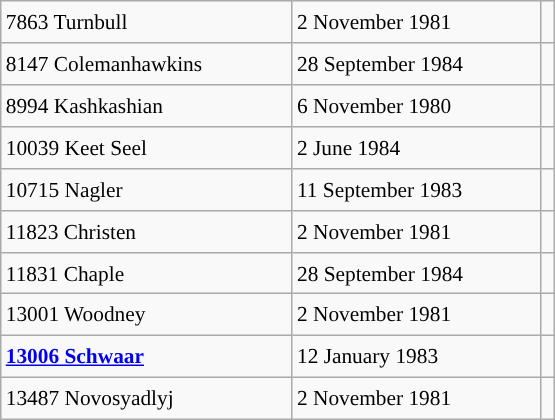<table class="wikitable" style="font-size: 89%; float: left; width: 26em; margin-right: 1em; height: 280px;">
<tr>
<td>7863 Turnbull</td>
<td>2 November 1981</td>
<td></td>
</tr>
<tr>
<td>8147 Colemanhawkins</td>
<td>28 September 1984</td>
<td></td>
</tr>
<tr>
<td>8994 Kashkashian</td>
<td>6 November 1980</td>
<td></td>
</tr>
<tr>
<td>10039 Keet Seel</td>
<td>2 June 1984</td>
<td></td>
</tr>
<tr>
<td>10715 Nagler</td>
<td>11 September 1983</td>
<td></td>
</tr>
<tr>
<td>11823 Christen</td>
<td>2 November 1981</td>
<td></td>
</tr>
<tr>
<td>11831 Chaple</td>
<td>28 September 1984</td>
<td></td>
</tr>
<tr>
<td>13001 Woodney</td>
<td>2 November 1981</td>
<td></td>
</tr>
<tr>
<td><strong><a href='#'>13006 Schwaar</a></strong></td>
<td>12 January 1983</td>
<td></td>
</tr>
<tr>
<td>13487 Novosyadlyj</td>
<td>2 November 1981</td>
<td></td>
</tr>
</table>
